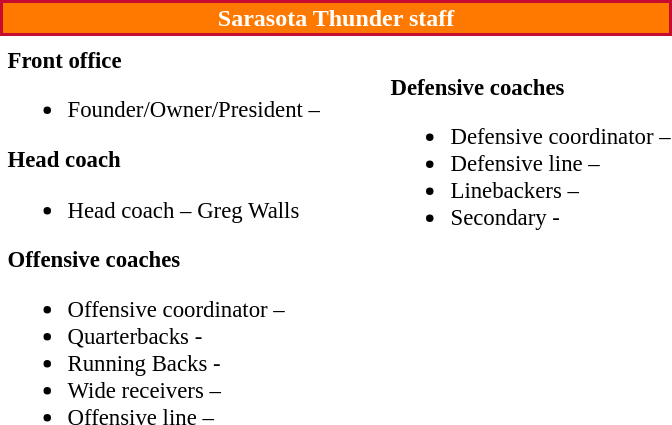<table class="toccolours" style="text-align: left;">
<tr>
<th colspan="7" style="background:#FF7900; color:white; text-align: center; border:2px solid #C60C30  ;"><strong>Sarasota Thunder staff</strong></th>
</tr>
<tr>
<td colspan=7 align="right"></td>
</tr>
<tr>
<td valign="top"></td>
<td style="font-size: 95%;" valign="top"><strong>Front office</strong><br><ul><li>Founder/Owner/President –</li></ul><strong>Head coach</strong><ul><li>Head coach – Greg Walls</li></ul><strong>Offensive coaches</strong><ul><li>Offensive coordinator –</li><li>Quarterbacks -</li><li>Running Backs -</li><li>Wide receivers –</li><li>Offensive line –</li></ul></td>
<td width="35"> </td>
<td valign="top"></td>
<td style="font-size: 95%;" valign="top"><br><strong>Defensive coaches</strong><ul><li>Defensive coordinator –</li><li>Defensive line –</li><li>Linebackers –</li><li>Secondary -</li></ul></td>
</tr>
</table>
